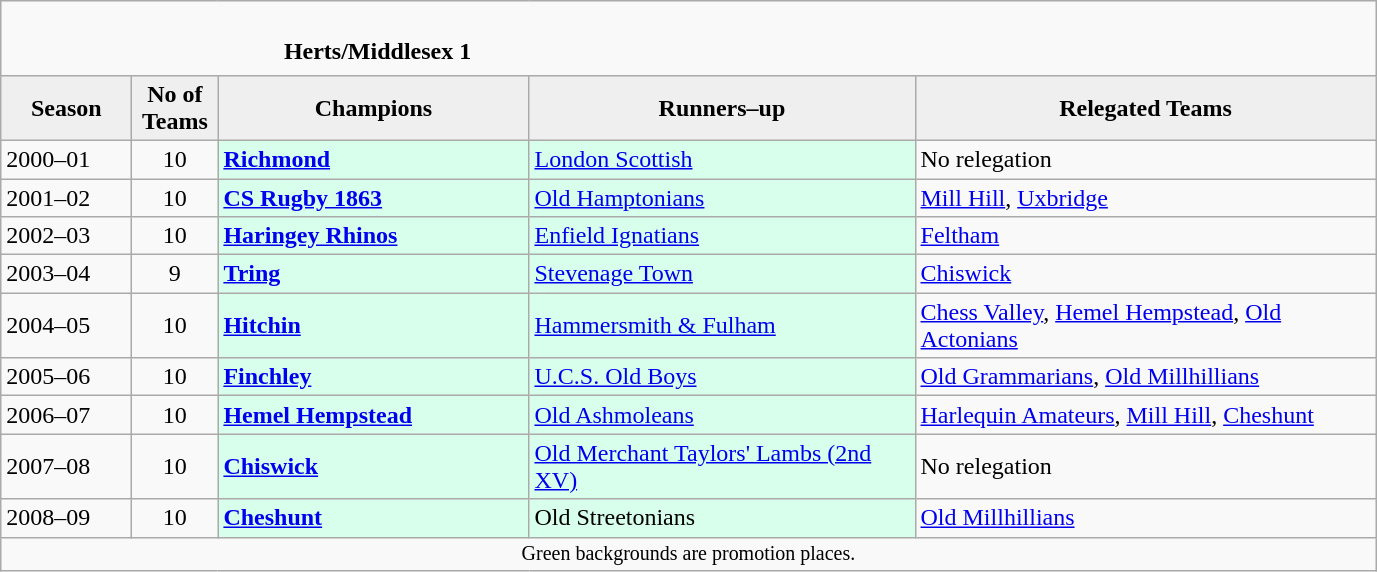<table class="wikitable" style="text-align: left;">
<tr>
<td colspan="11" cellpadding="0" cellspacing="0"><br><table border="0" style="width:100%;" cellpadding="0" cellspacing="0">
<tr>
<td style="width:20%; border:0;"></td>
<td style="border:0;"><strong>Herts/Middlesex 1</strong></td>
<td style="width:20%; border:0;"></td>
</tr>
</table>
</td>
</tr>
<tr>
<th style="background:#efefef; width:80px;">Season</th>
<th style="background:#efefef; width:50px;">No of Teams</th>
<th style="background:#efefef; width:200px;">Champions</th>
<th style="background:#efefef; width:250px;">Runners–up</th>
<th style="background:#efefef; width:300px;">Relegated Teams</th>
</tr>
<tr align=left>
<td>2000–01</td>
<td style="text-align: center;">10</td>
<td style="background:#d8ffeb;"><strong><a href='#'>Richmond</a></strong></td>
<td style="background:#d8ffeb;"><a href='#'>London Scottish</a></td>
<td>No relegation</td>
</tr>
<tr>
<td>2001–02</td>
<td style="text-align: center;">10</td>
<td style="background:#d8ffeb;"><strong><a href='#'>CS Rugby 1863</a></strong></td>
<td style="background:#d8ffeb;"><a href='#'>Old Hamptonians</a></td>
<td><a href='#'>Mill Hill</a>, <a href='#'>Uxbridge</a></td>
</tr>
<tr>
<td>2002–03</td>
<td style="text-align: center;">10</td>
<td style="background:#d8ffeb;"><strong><a href='#'>Haringey Rhinos</a></strong></td>
<td style="background:#d8ffeb;"><a href='#'>Enfield Ignatians</a></td>
<td><a href='#'>Feltham</a></td>
</tr>
<tr>
<td>2003–04</td>
<td style="text-align: center;">9</td>
<td style="background:#d8ffeb;"><strong><a href='#'>Tring</a></strong></td>
<td style="background:#d8ffeb;"><a href='#'>Stevenage Town</a></td>
<td><a href='#'>Chiswick</a></td>
</tr>
<tr>
<td>2004–05</td>
<td style="text-align: center;">10</td>
<td style="background:#d8ffeb;"><strong><a href='#'>Hitchin</a></strong></td>
<td style="background:#d8ffeb;"><a href='#'>Hammersmith & Fulham</a></td>
<td><a href='#'>Chess Valley</a>, <a href='#'>Hemel Hempstead</a>, <a href='#'>Old Actonians</a></td>
</tr>
<tr>
<td>2005–06</td>
<td style="text-align: center;">10</td>
<td style="background:#d8ffeb;"><strong><a href='#'>Finchley</a></strong></td>
<td style="background:#d8ffeb;"><a href='#'>U.C.S. Old Boys</a></td>
<td><a href='#'>Old Grammarians</a>, <a href='#'>Old Millhillians</a></td>
</tr>
<tr>
<td>2006–07</td>
<td style="text-align: center;">10</td>
<td style="background:#d8ffeb;"><strong><a href='#'>Hemel Hempstead</a></strong></td>
<td style="background:#d8ffeb;"><a href='#'>Old Ashmoleans</a></td>
<td><a href='#'>Harlequin Amateurs</a>, <a href='#'>Mill Hill</a>, <a href='#'>Cheshunt</a></td>
</tr>
<tr>
<td>2007–08</td>
<td style="text-align: center;">10</td>
<td style="background:#d8ffeb;"><strong><a href='#'>Chiswick</a></strong></td>
<td style="background:#d8ffeb;"><a href='#'>Old Merchant Taylors' Lambs (2nd XV)</a></td>
<td>No relegation</td>
</tr>
<tr>
<td>2008–09</td>
<td style="text-align: center;">10</td>
<td style="background:#d8ffeb;"><strong><a href='#'>Cheshunt</a></strong></td>
<td style="background:#d8ffeb;">Old Streetonians</td>
<td><a href='#'>Old Millhillians</a></td>
</tr>
<tr>
<td colspan="15"  style="border:0; font-size:smaller; text-align:center;">Green backgrounds are promotion places.</td>
</tr>
</table>
